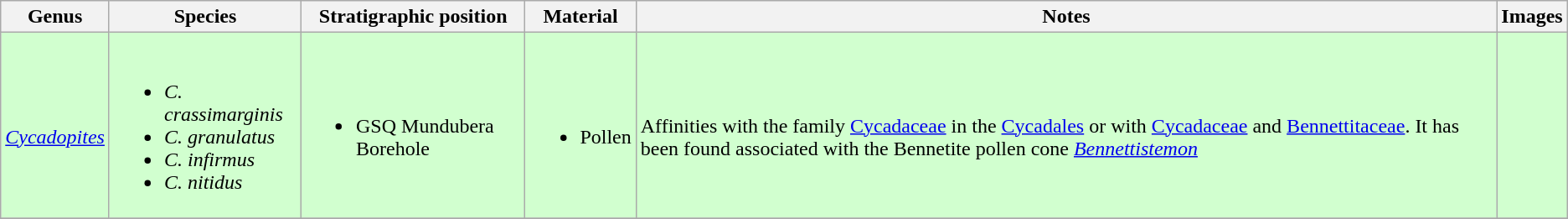<table class = "wikitable">
<tr>
<th>Genus</th>
<th>Species</th>
<th>Stratigraphic position</th>
<th>Material</th>
<th>Notes</th>
<th>Images</th>
</tr>
<tr>
<td style="background:#D1FFCF;"><br><em><a href='#'>Cycadopites</a></em></td>
<td style="background:#D1FFCF;"><br><ul><li><em>C. crassimarginis</em></li><li><em>C. granulatus</em></li><li><em>C. infirmus</em></li><li><em>C. nitidus</em></li></ul></td>
<td style="background:#D1FFCF;"><br><ul><li>GSQ Mundubera Borehole</li></ul></td>
<td style="background:#D1FFCF;"><br><ul><li>Pollen</li></ul></td>
<td style="background:#D1FFCF;"><br>Affinities with the family <a href='#'>Cycadaceae</a> in the <a href='#'>Cycadales</a> or with <a href='#'>Cycadaceae</a> and <a href='#'>Bennettitaceae</a>. It has been found associated with the Bennetite pollen cone <em><a href='#'>Bennettistemon</a></em></td>
<td style="background:#D1FFCF;"><br></td>
</tr>
<tr>
</tr>
</table>
